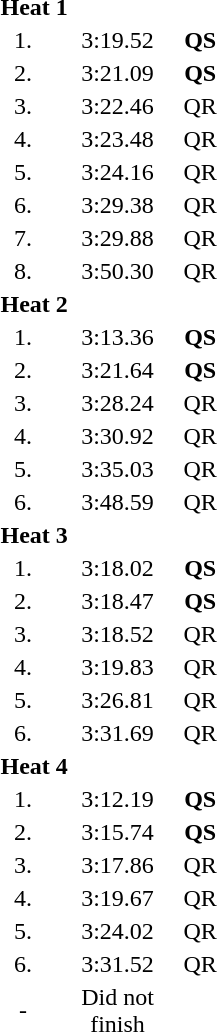<table style="text-align:center">
<tr>
<td colspan=4 align=left><strong>Heat 1</strong></td>
</tr>
<tr>
<td width=30>1.</td>
<td align=left></td>
<td width=80>3:19.52</td>
<td><strong>QS</strong></td>
</tr>
<tr>
<td>2.</td>
<td align=left></td>
<td>3:21.09</td>
<td><strong>QS</strong></td>
</tr>
<tr>
<td>3.</td>
<td align=left></td>
<td>3:22.46</td>
<td>QR</td>
</tr>
<tr>
<td>4.</td>
<td align=left></td>
<td>3:23.48</td>
<td>QR</td>
</tr>
<tr>
<td>5.</td>
<td align=left></td>
<td>3:24.16</td>
<td>QR</td>
</tr>
<tr>
<td>6.</td>
<td align=left></td>
<td>3:29.38</td>
<td>QR</td>
</tr>
<tr>
<td>7.</td>
<td align=left></td>
<td>3:29.88</td>
<td>QR</td>
</tr>
<tr>
<td>8.</td>
<td align=left></td>
<td>3:50.30</td>
<td>QR</td>
</tr>
<tr>
<td colspan=4 align=left><strong>Heat 2</strong></td>
</tr>
<tr>
<td>1.</td>
<td align=left></td>
<td>3:13.36</td>
<td><strong>QS</strong></td>
</tr>
<tr>
<td>2.</td>
<td align=left></td>
<td>3:21.64</td>
<td><strong>QS</strong></td>
</tr>
<tr>
<td>3.</td>
<td align=left></td>
<td>3:28.24</td>
<td>QR</td>
</tr>
<tr>
<td>4.</td>
<td align=left></td>
<td>3:30.92</td>
<td>QR</td>
</tr>
<tr>
<td>5.</td>
<td align=left></td>
<td>3:35.03</td>
<td>QR</td>
</tr>
<tr>
<td>6.</td>
<td align=left></td>
<td>3:48.59</td>
<td>QR</td>
</tr>
<tr>
<td colspan=4 align=left><strong>Heat 3</strong></td>
</tr>
<tr>
<td>1.</td>
<td align=left></td>
<td>3:18.02</td>
<td><strong>QS</strong></td>
</tr>
<tr>
<td>2.</td>
<td align=left></td>
<td>3:18.47</td>
<td><strong>QS</strong></td>
</tr>
<tr>
<td>3.</td>
<td align=left></td>
<td>3:18.52</td>
<td>QR</td>
</tr>
<tr>
<td>4.</td>
<td align=left></td>
<td>3:19.83</td>
<td>QR</td>
</tr>
<tr>
<td>5.</td>
<td align=left></td>
<td>3:26.81</td>
<td>QR</td>
</tr>
<tr>
<td>6.</td>
<td align=left></td>
<td>3:31.69</td>
<td>QR</td>
</tr>
<tr>
<td colspan=4 align=left><strong>Heat 4</strong></td>
</tr>
<tr>
<td>1.</td>
<td align=left></td>
<td>3:12.19</td>
<td><strong>QS</strong></td>
</tr>
<tr>
<td>2.</td>
<td align=left></td>
<td>3:15.74</td>
<td><strong>QS</strong></td>
</tr>
<tr>
<td>3.</td>
<td align=left></td>
<td>3:17.86</td>
<td>QR</td>
</tr>
<tr>
<td>4.</td>
<td align=left></td>
<td>3:19.67</td>
<td>QR</td>
</tr>
<tr>
<td>5.</td>
<td align=left></td>
<td>3:24.02</td>
<td>QR</td>
</tr>
<tr>
<td>6.</td>
<td align=left></td>
<td>3:31.52</td>
<td>QR</td>
</tr>
<tr>
<td>-</td>
<td align=left></td>
<td>Did not finish</td>
<td></td>
</tr>
</table>
